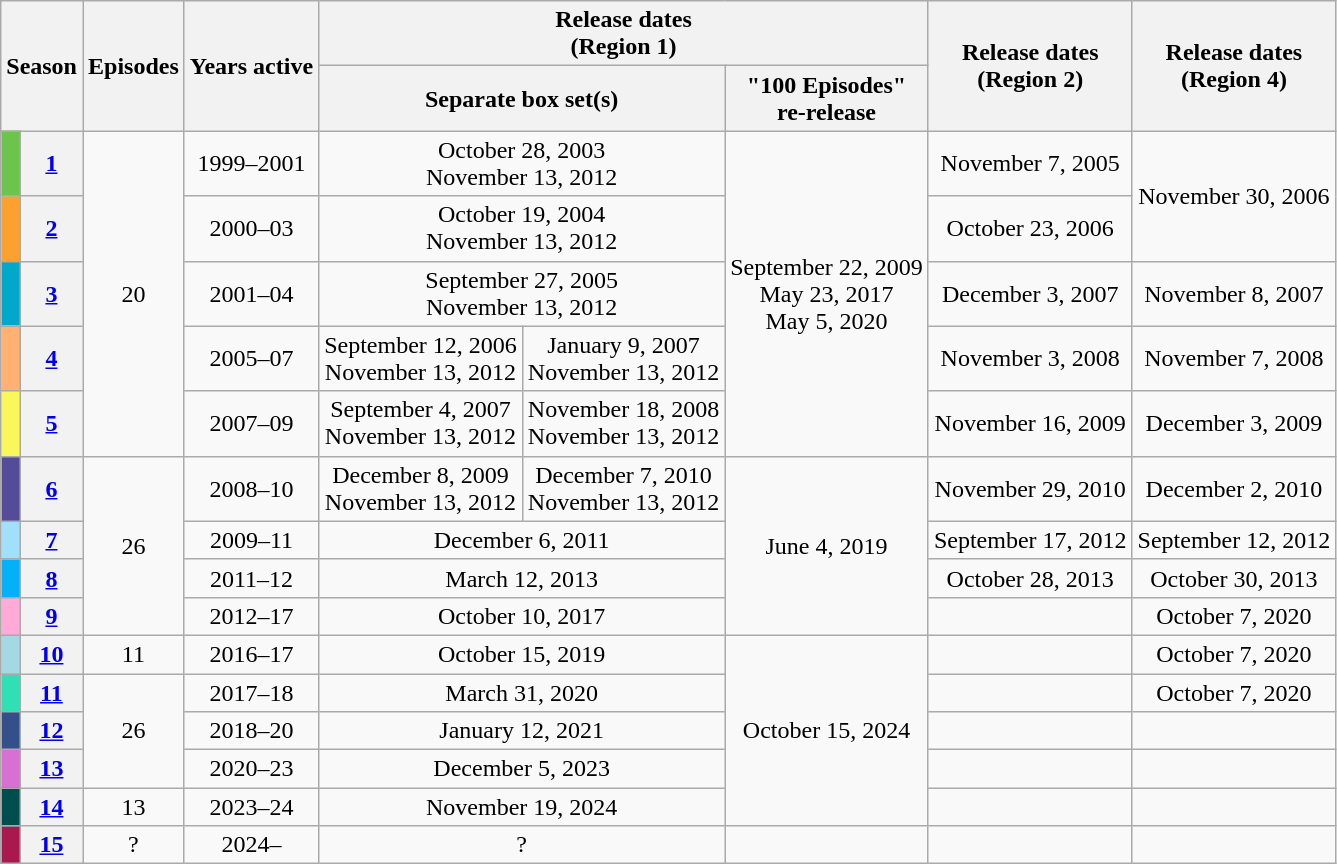<table class="wikitable" style="text-align: center">
<tr>
<th colspan=2 rowspan=2>Season</th>
<th rowspan=2>Episodes</th>
<th rowspan=2>Years active</th>
<th colspan=3>Release dates<br>(Region 1)</th>
<th rowspan=2>Release dates<br>(Region 2)</th>
<th rowspan=2>Release dates<br>(Region 4)</th>
</tr>
<tr>
<th colspan=2>Separate box set(s)</th>
<th>"100 Episodes"<br>re-release</th>
</tr>
<tr>
<th style="background:#6DC44C; color:#FFF;"></th>
<th><a href='#'>1</a></th>
<td rowspan=5>20</td>
<td>1999–2001</td>
<td colspan=2>October 28, 2003<br>November 13, 2012</td>
<td rowspan=5>September 22, 2009<br>May 23, 2017<br>May 5, 2020</td>
<td>November 7, 2005</td>
<td rowspan=2>November 30, 2006</td>
</tr>
<tr>
<th style="background:#FCA02F; color:#FFF;"></th>
<th><a href='#'>2</a></th>
<td>2000–03</td>
<td colspan=2>October 19, 2004<br>November 13, 2012</td>
<td>October 23, 2006</td>
</tr>
<tr>
<th style="background:#01A8CA; color:#FFF;"></th>
<th><a href='#'>3</a></th>
<td>2001–04</td>
<td colspan=2>September 27, 2005<br>November 13, 2012</td>
<td>December 3, 2007</td>
<td>November 8, 2007</td>
</tr>
<tr>
<th style="background:#FFB072; color:#FFF;"></th>
<th><a href='#'>4</a></th>
<td>2005–07</td>
<td>September 12, 2006<br>November 13, 2012</td>
<td>January 9, 2007<br>November 13, 2012</td>
<td>November 3, 2008</td>
<td>November 7, 2008</td>
</tr>
<tr>
<th style="background:#FAF75B; color:#FFF;"></th>
<th><a href='#'>5</a></th>
<td>2007–09</td>
<td>September 4, 2007<br>November 13, 2012</td>
<td>November 18, 2008<br>November 13, 2012</td>
<td>November 16, 2009</td>
<td>December 3, 2009</td>
</tr>
<tr>
<th style="background:#554C99; color:#FFF;"></th>
<th><a href='#'>6</a></th>
<td rowspan=4>26</td>
<td>2008–10</td>
<td>December 8, 2009<br>November 13, 2012</td>
<td>December 7, 2010<br>November 13, 2012</td>
<td rowspan=4>June 4, 2019</td>
<td>November 29, 2010</td>
<td>December 2, 2010</td>
</tr>
<tr>
<th style="background:#A1DFFB; color:#FFF;"></th>
<th><a href='#'>7</a></th>
<td>2009–11</td>
<td colspan=2>December 6, 2011</td>
<td>September 17, 2012</td>
<td>September 12, 2012</td>
</tr>
<tr>
<th style="background:#04B0F7; color:#FFF;"></th>
<th><a href='#'>8</a></th>
<td>2011–12</td>
<td colspan=2>March 12, 2013</td>
<td>October 28, 2013</td>
<td>October 30, 2013</td>
</tr>
<tr>
<th style="background:#FFAAD7; color:#FFF;"></th>
<th><a href='#'>9</a></th>
<td>2012–17</td>
<td colspan=2>October 10, 2017</td>
<td></td>
<td>October 7, 2020</td>
</tr>
<tr>
<th style="background:#A4D8E2; color:#FFF;"></th>
<th><a href='#'>10</a></th>
<td>11</td>
<td>2016–17</td>
<td colspan=2>October 15, 2019</td>
<td rowspan=5>October 15, 2024</td>
<td></td>
<td>October 7, 2020</td>
</tr>
<tr>
<th style="background:#31dfb5; color:#FFF;"></th>
<th><a href='#'>11</a></th>
<td rowspan=3>26</td>
<td>2017–18</td>
<td colspan=2>March 31, 2020</td>
<td></td>
<td>October 7, 2020</td>
</tr>
<tr>
<th style="background:#34508a; color:#FFF;"></th>
<th><a href='#'>12</a></th>
<td>2018–20</td>
<td colspan=2>January 12, 2021</td>
<td></td>
<td></td>
</tr>
<tr>
<th style="background:#D770D2; color:#FFF;"></th>
<th><a href='#'>13</a></th>
<td>2020–23</td>
<td colspan=2>December 5, 2023</td>
<td></td>
<td></td>
</tr>
<tr>
<th style="background:#004D4D; color:#FFF;"></th>
<th><a href='#'>14</a></th>
<td>13</td>
<td>2023–24</td>
<td colspan=2>November 19, 2024</td>
<td></td>
<td></td>
</tr>
<tr>
<th style="background:#A9194E; color:#FFF;"></th>
<th><a href='#'>15</a></th>
<td>?</td>
<td>2024–</td>
<td colspan=2>?</td>
<td></td>
<td></td>
<td></td>
</tr>
</table>
